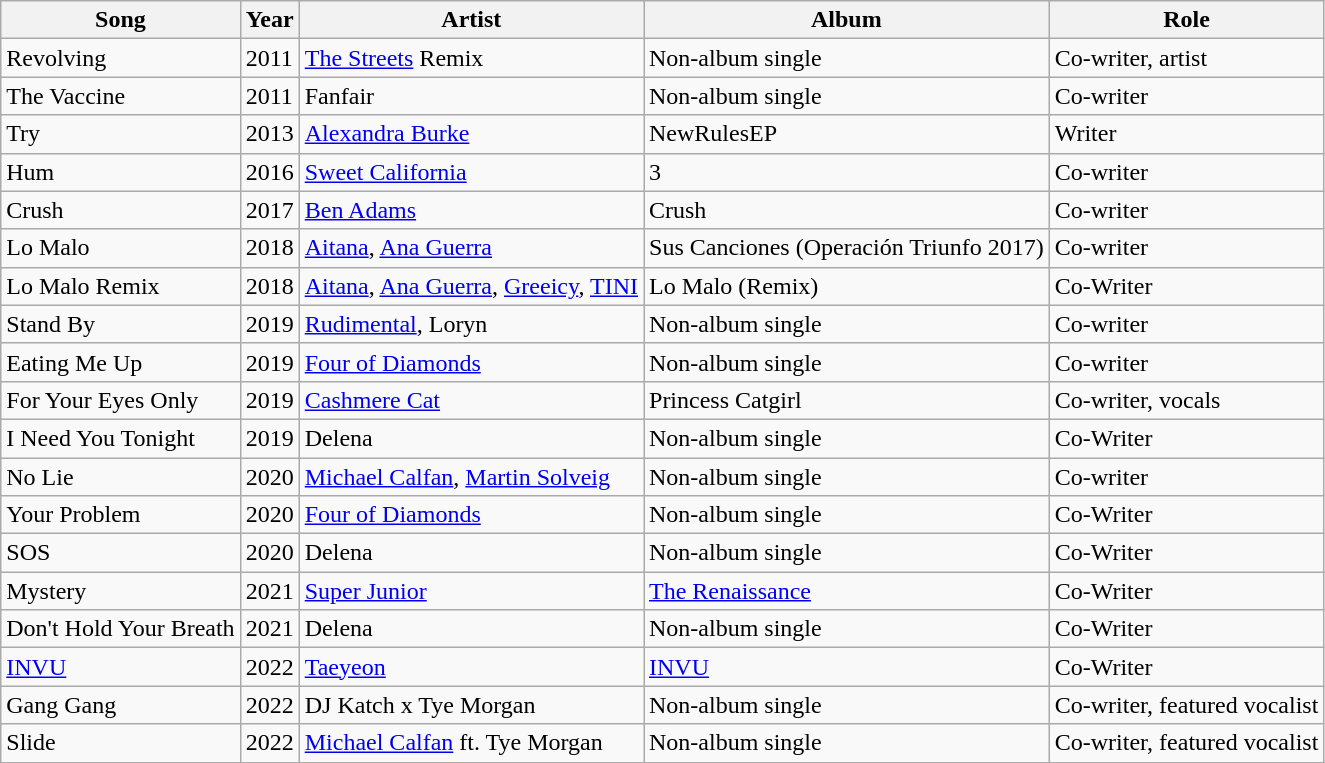<table class="wikitable">
<tr>
<th>Song</th>
<th>Year</th>
<th>Artist</th>
<th>Album</th>
<th>Role</th>
</tr>
<tr>
<td>Revolving</td>
<td>2011</td>
<td><a href='#'>The Streets</a> Remix</td>
<td>Non-album single</td>
<td>Co-writer, artist</td>
</tr>
<tr>
<td>The Vaccine</td>
<td>2011</td>
<td>Fanfair</td>
<td>Non-album single</td>
<td>Co-writer</td>
</tr>
<tr>
<td>Try</td>
<td>2013</td>
<td><a href='#'>Alexandra Burke</a></td>
<td>NewRulesEP</td>
<td>Writer</td>
</tr>
<tr>
<td>Hum</td>
<td>2016</td>
<td><a href='#'>Sweet California</a></td>
<td>3</td>
<td>Co-writer</td>
</tr>
<tr>
<td>Crush</td>
<td>2017</td>
<td><a href='#'>Ben Adams</a></td>
<td>Crush</td>
<td>Co-writer</td>
</tr>
<tr>
<td>Lo Malo</td>
<td>2018</td>
<td><a href='#'>Aitana</a>, <a href='#'>Ana Guerra</a></td>
<td>Sus Canciones (Operación Triunfo 2017)</td>
<td>Co-writer</td>
</tr>
<tr>
<td>Lo Malo Remix</td>
<td>2018</td>
<td><a href='#'>Aitana</a>, <a href='#'>Ana Guerra</a>, <a href='#'>Greeicy</a>, <a href='#'>TINI</a></td>
<td>Lo Malo (Remix)</td>
<td>Co-Writer</td>
</tr>
<tr>
<td>Stand By</td>
<td>2019</td>
<td><a href='#'>Rudimental</a>, Loryn</td>
<td>Non-album single</td>
<td>Co-writer</td>
</tr>
<tr>
<td>Eating Me Up</td>
<td>2019</td>
<td><a href='#'>Four of Diamonds</a></td>
<td>Non-album single</td>
<td>Co-writer</td>
</tr>
<tr>
<td>For Your Eyes Only</td>
<td>2019</td>
<td><a href='#'>Cashmere Cat</a></td>
<td>Princess Catgirl</td>
<td>Co-writer, vocals</td>
</tr>
<tr>
<td>I Need You Tonight</td>
<td>2019</td>
<td>Delena</td>
<td>Non-album single</td>
<td>Co-Writer</td>
</tr>
<tr>
<td>No Lie</td>
<td>2020</td>
<td><a href='#'>Michael Calfan</a>, <a href='#'>Martin Solveig</a></td>
<td>Non-album single</td>
<td>Co-writer</td>
</tr>
<tr>
<td>Your Problem</td>
<td>2020</td>
<td><a href='#'>Four of Diamonds</a></td>
<td>Non-album single</td>
<td>Co-Writer</td>
</tr>
<tr>
<td>SOS</td>
<td>2020</td>
<td>Delena</td>
<td>Non-album single</td>
<td>Co-Writer</td>
</tr>
<tr>
<td>Mystery</td>
<td>2021</td>
<td><a href='#'>Super Junior</a></td>
<td><a href='#'>The Renaissance</a></td>
<td>Co-Writer</td>
</tr>
<tr>
<td>Don't Hold Your Breath</td>
<td>2021</td>
<td>Delena</td>
<td>Non-album single</td>
<td>Co-Writer</td>
</tr>
<tr>
<td><a href='#'>INVU</a></td>
<td>2022</td>
<td><a href='#'>Taeyeon</a></td>
<td><a href='#'>INVU</a></td>
<td>Co-Writer</td>
</tr>
<tr>
<td>Gang Gang</td>
<td>2022</td>
<td>DJ Katch x Tye Morgan</td>
<td>Non-album single</td>
<td>Co-writer, featured vocalist</td>
</tr>
<tr>
<td>Slide</td>
<td>2022</td>
<td><a href='#'>Michael Calfan</a> ft. Tye Morgan</td>
<td>Non-album single</td>
<td>Co-writer, featured vocalist</td>
</tr>
</table>
